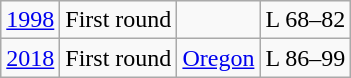<table class="wikitable" style="text-align:center">
<tr>
<td><a href='#'>1998</a></td>
<td>First round</td>
<td></td>
<td>L 68–82</td>
</tr>
<tr>
<td><a href='#'>2018</a></td>
<td>First round</td>
<td><a href='#'>Oregon</a></td>
<td>L 86–99</td>
</tr>
</table>
